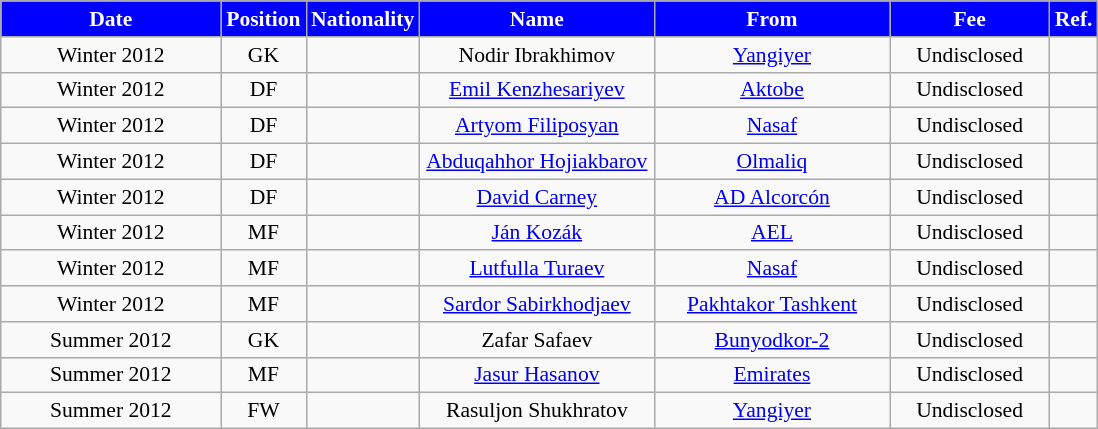<table class="wikitable"  style="text-align:center; font-size:90%; ">
<tr>
<th style="background:#00f; color:white; width:140px;">Date</th>
<th style="background:#00f; color:white; width:50px;">Position</th>
<th style="background:#00f; color:white; width:50px;">Nationality</th>
<th style="background:#00f; color:white; width:150px;">Name</th>
<th style="background:#00f; color:white; width:150px;">From</th>
<th style="background:#00f; color:white; width:100px;">Fee</th>
<th style="background:#00f; color:white; width:25px;">Ref.</th>
</tr>
<tr>
<td>Winter 2012</td>
<td>GK</td>
<td></td>
<td>Nodir Ibrakhimov</td>
<td><a href='#'>Yangiyer</a></td>
<td>Undisclosed</td>
<td></td>
</tr>
<tr>
<td>Winter 2012</td>
<td>DF</td>
<td></td>
<td><a href='#'>Emil Kenzhesariyev</a></td>
<td><a href='#'>Aktobe</a></td>
<td>Undisclosed</td>
<td></td>
</tr>
<tr>
<td>Winter 2012</td>
<td>DF</td>
<td></td>
<td><a href='#'>Artyom Filiposyan</a></td>
<td><a href='#'>Nasaf</a></td>
<td>Undisclosed</td>
<td></td>
</tr>
<tr>
<td>Winter 2012</td>
<td>DF</td>
<td></td>
<td><a href='#'>Abduqahhor Hojiakbarov</a></td>
<td><a href='#'>Olmaliq</a></td>
<td>Undisclosed</td>
<td></td>
</tr>
<tr>
<td>Winter 2012</td>
<td>DF</td>
<td></td>
<td><a href='#'>David Carney</a></td>
<td><a href='#'>AD Alcorcón</a></td>
<td>Undisclosed</td>
<td></td>
</tr>
<tr>
<td>Winter 2012</td>
<td>MF</td>
<td></td>
<td><a href='#'>Ján Kozák</a></td>
<td><a href='#'>AEL</a></td>
<td>Undisclosed</td>
<td></td>
</tr>
<tr>
<td>Winter 2012</td>
<td>MF</td>
<td></td>
<td><a href='#'>Lutfulla Turaev</a></td>
<td><a href='#'>Nasaf</a></td>
<td>Undisclosed</td>
<td></td>
</tr>
<tr>
<td>Winter 2012</td>
<td>MF</td>
<td></td>
<td><a href='#'>Sardor Sabirkhodjaev</a></td>
<td><a href='#'>Pakhtakor Tashkent</a></td>
<td>Undisclosed</td>
<td></td>
</tr>
<tr>
<td>Summer 2012</td>
<td>GK</td>
<td></td>
<td>Zafar Safaev</td>
<td><a href='#'>Bunyodkor-2</a></td>
<td>Undisclosed</td>
<td></td>
</tr>
<tr>
<td>Summer 2012</td>
<td>MF</td>
<td></td>
<td><a href='#'>Jasur Hasanov</a></td>
<td><a href='#'>Emirates</a></td>
<td>Undisclosed</td>
<td></td>
</tr>
<tr>
<td>Summer 2012</td>
<td>FW</td>
<td></td>
<td>Rasuljon Shukhratov</td>
<td><a href='#'>Yangiyer</a></td>
<td>Undisclosed</td>
<td></td>
</tr>
</table>
